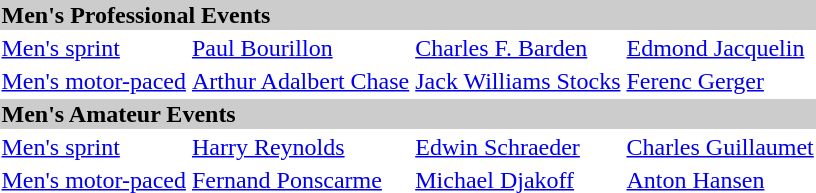<table>
<tr bgcolor="#cccccc">
<td colspan=7><strong>Men's Professional Events</strong></td>
</tr>
<tr>
<td><a href='#'>Men's sprint</a> <br></td>
<td><a href='#'>Paul Bourillon</a><br></td>
<td><a href='#'>Charles F. Barden</a><br></td>
<td><a href='#'>Edmond Jacquelin</a><br></td>
</tr>
<tr>
<td><a href='#'>Men's motor-paced</a> <br></td>
<td><a href='#'>Arthur Adalbert Chase</a><br></td>
<td><a href='#'>Jack Williams Stocks</a><br></td>
<td><a href='#'>Ferenc Gerger</a><br></td>
</tr>
<tr bgcolor="#cccccc">
<td colspan=7><strong>Men's Amateur Events</strong></td>
</tr>
<tr>
<td><a href='#'>Men's sprint</a> <br></td>
<td><a href='#'>Harry Reynolds</a><br></td>
<td><a href='#'>Edwin Schraeder</a><br></td>
<td><a href='#'>Charles Guillaumet</a><br></td>
</tr>
<tr>
<td><a href='#'>Men's motor-paced</a> <br></td>
<td><a href='#'>Fernand Ponscarme</a><br></td>
<td><a href='#'>Michael Djakoff</a><br></td>
<td><a href='#'>Anton Hansen</a><br></td>
</tr>
</table>
